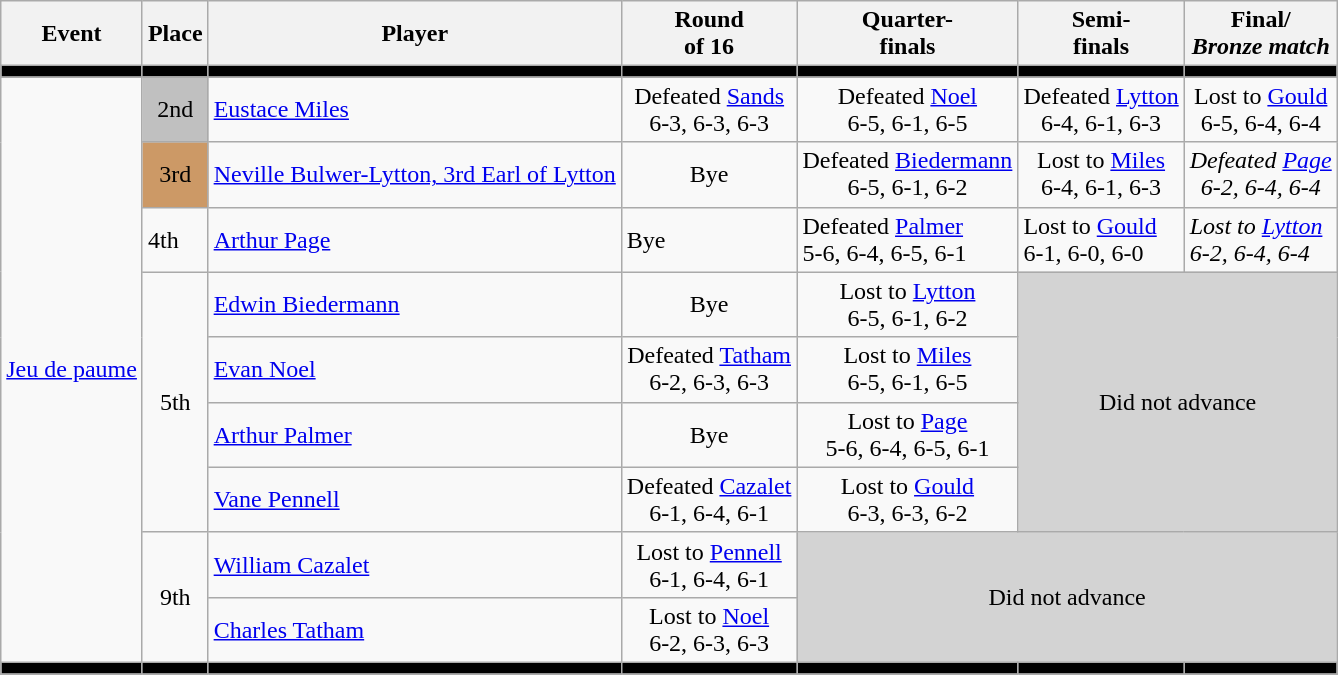<table class=wikitable>
<tr>
<th>Event</th>
<th>Place</th>
<th>Player</th>
<th>Round <br> of 16</th>
<th>Quarter-<br>finals</th>
<th>Semi-<br>finals</th>
<th>Final/<br><em>Bronze match</em></th>
</tr>
<tr bgcolor=black>
<td></td>
<td></td>
<td></td>
<td></td>
<td></td>
<td></td>
<td></td>
</tr>
<tr align=center>
<td rowspan=9 align=left><a href='#'>Jeu de paume</a></td>
<td bgcolor=silver>2nd</td>
<td align=left><a href='#'>Eustace Miles</a></td>
<td>Defeated <a href='#'>Sands</a> <br> 6-3, 6-3, 6-3</td>
<td>Defeated <a href='#'>Noel</a> <br> 6-5, 6-1, 6-5</td>
<td>Defeated <a href='#'>Lytton</a> <br> 6-4, 6-1, 6-3</td>
<td>Lost to <a href='#'>Gould</a> <br> 6-5, 6-4, 6-4</td>
</tr>
<tr align=center>
<td bgcolor=cc9966>3rd</td>
<td align=left><a href='#'>Neville Bulwer-Lytton, 3rd Earl of Lytton</a></td>
<td>Bye</td>
<td>Defeated <a href='#'>Biedermann</a> <br> 6-5, 6-1, 6-2</td>
<td>Lost to <a href='#'>Miles</a> <br> 6-4, 6-1, 6-3</td>
<td><em>Defeated <a href='#'>Page</a></em> <br> <em>6-2, 6-4, 6-4</em></td>
</tr>
<tr align=>
<td>4th</td>
<td align=left><a href='#'>Arthur Page</a></td>
<td>Bye</td>
<td>Defeated <a href='#'>Palmer</a> <br> 5-6, 6-4, 6-5, 6-1</td>
<td>Lost to <a href='#'>Gould</a> <br> 6-1, 6-0, 6-0</td>
<td><em>Lost to <a href='#'>Lytton</a></em> <br> <em>6-2, 6-4, 6-4</em></td>
</tr>
<tr align=center>
<td rowspan=4>5th</td>
<td align=left><a href='#'>Edwin Biedermann</a></td>
<td>Bye</td>
<td>Lost to <a href='#'>Lytton</a> <br> 6-5, 6-1, 6-2</td>
<td rowspan=4 colspan=2 bgcolor=lightgray>Did not advance</td>
</tr>
<tr align=center>
<td align=left><a href='#'>Evan Noel</a></td>
<td>Defeated <a href='#'>Tatham</a> <br> 6-2, 6-3, 6-3</td>
<td>Lost to <a href='#'>Miles</a> <br> 6-5, 6-1, 6-5</td>
</tr>
<tr align=center>
<td align=left><a href='#'>Arthur Palmer</a></td>
<td>Bye</td>
<td>Lost to <a href='#'>Page</a> <br> 5-6, 6-4, 6-5, 6-1</td>
</tr>
<tr align=center>
<td align=left><a href='#'>Vane Pennell</a></td>
<td>Defeated <a href='#'>Cazalet</a> <br> 6-1, 6-4, 6-1</td>
<td>Lost to <a href='#'>Gould</a> <br> 6-3, 6-3, 6-2</td>
</tr>
<tr align=center>
<td rowspan=2>9th</td>
<td align=left><a href='#'>William Cazalet</a></td>
<td>Lost to <a href='#'>Pennell</a> <br> 6-1, 6-4, 6-1</td>
<td rowspan=2 colspan=3 bgcolor=lightgray>Did not advance</td>
</tr>
<tr align=center>
<td align=left><a href='#'>Charles Tatham</a></td>
<td>Lost to <a href='#'>Noel</a> <br> 6-2, 6-3, 6-3</td>
</tr>
<tr bgcolor=black>
<td></td>
<td></td>
<td></td>
<td></td>
<td></td>
<td></td>
<td></td>
</tr>
</table>
